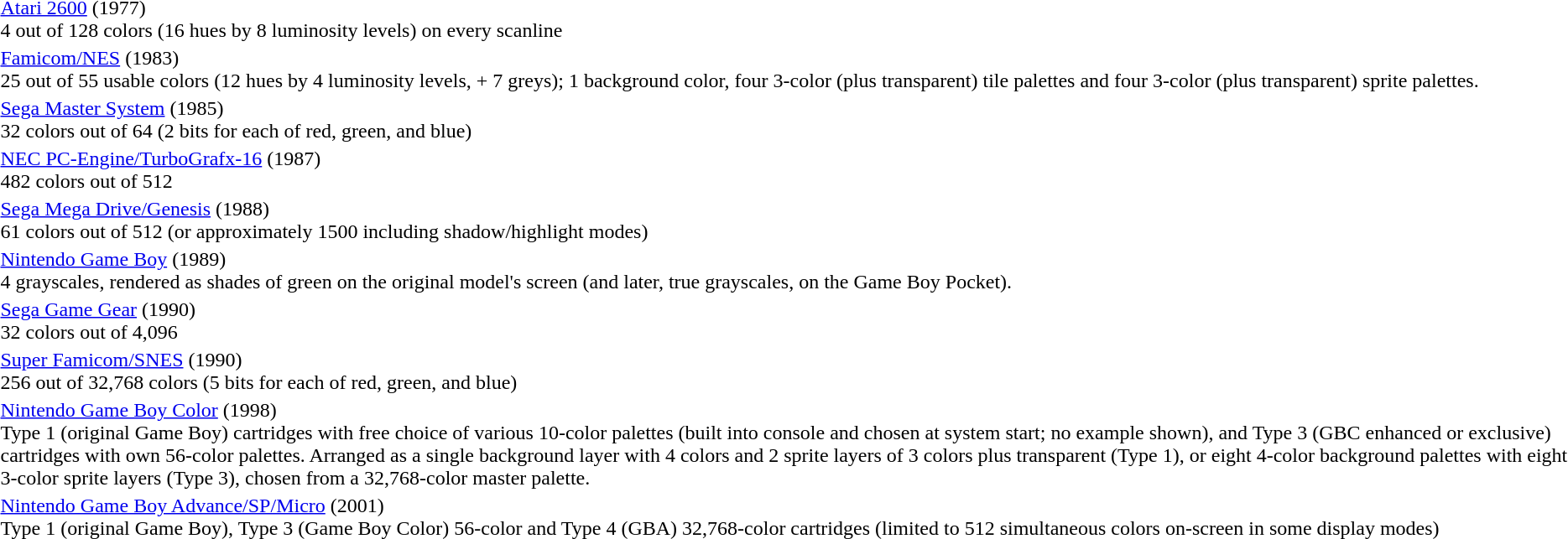<table style="border-style: none" border="0">
<tr>
<td></td>
<td><a href='#'>Atari 2600</a> (1977)<br>4 out of 128 colors (16 hues by 8 luminosity levels) on every scanline</td>
</tr>
<tr>
<td></td>
<td><a href='#'>Famicom/NES</a> (1983)<br>25 out of 55 usable colors (12 hues by 4 luminosity levels, + 7 greys); 1 background color, four 3-color (plus transparent) tile palettes and four 3-color (plus transparent) sprite palettes.</td>
</tr>
<tr>
<td></td>
<td><a href='#'>Sega Master System</a> (1985)<br>32 colors out of 64 (2 bits for each of red, green, and blue)</td>
</tr>
<tr>
<td></td>
<td><a href='#'>NEC PC-Engine/TurboGrafx-16</a> (1987)<br>482 colors out of 512</td>
</tr>
<tr>
<td></td>
<td><a href='#'>Sega Mega Drive/Genesis</a> (1988)<br>61 colors out of 512 (or approximately 1500 including shadow/highlight modes)</td>
</tr>
<tr>
<td></td>
<td><a href='#'>Nintendo Game Boy</a> (1989)<br>4 grayscales, rendered as shades of green on the original model's screen (and later, true grayscales, on the Game Boy Pocket).</td>
</tr>
<tr>
<td></td>
<td><a href='#'>Sega Game Gear</a> (1990)<br>32 colors out of 4,096</td>
</tr>
<tr>
<td></td>
<td><a href='#'>Super Famicom/SNES</a> (1990)<br>256 out of 32,768 colors (5 bits for each of red, green, and blue)</td>
</tr>
<tr>
<td></td>
<td><a href='#'>Nintendo Game Boy Color</a> (1998)<br>Type 1 (original Game Boy) cartridges with free choice of various 10-color palettes (built into console and chosen at system start; no example shown), and Type 3 (GBC enhanced or exclusive) cartridges with own 56-color palettes. Arranged as a single background layer with 4 colors and 2 sprite layers of 3 colors plus transparent (Type 1), or eight 4-color background palettes with eight 3-color sprite layers (Type 3), chosen from a 32,768-color master palette.</td>
</tr>
<tr>
<td></td>
<td><a href='#'>Nintendo Game Boy Advance/SP/Micro</a> (2001)<br>Type 1 (original Game Boy), Type 3 (Game Boy Color) 56-color and Type 4 (GBA) 32,768-color cartridges (limited to 512 simultaneous colors on-screen in some display modes)</td>
</tr>
<tr>
</tr>
</table>
